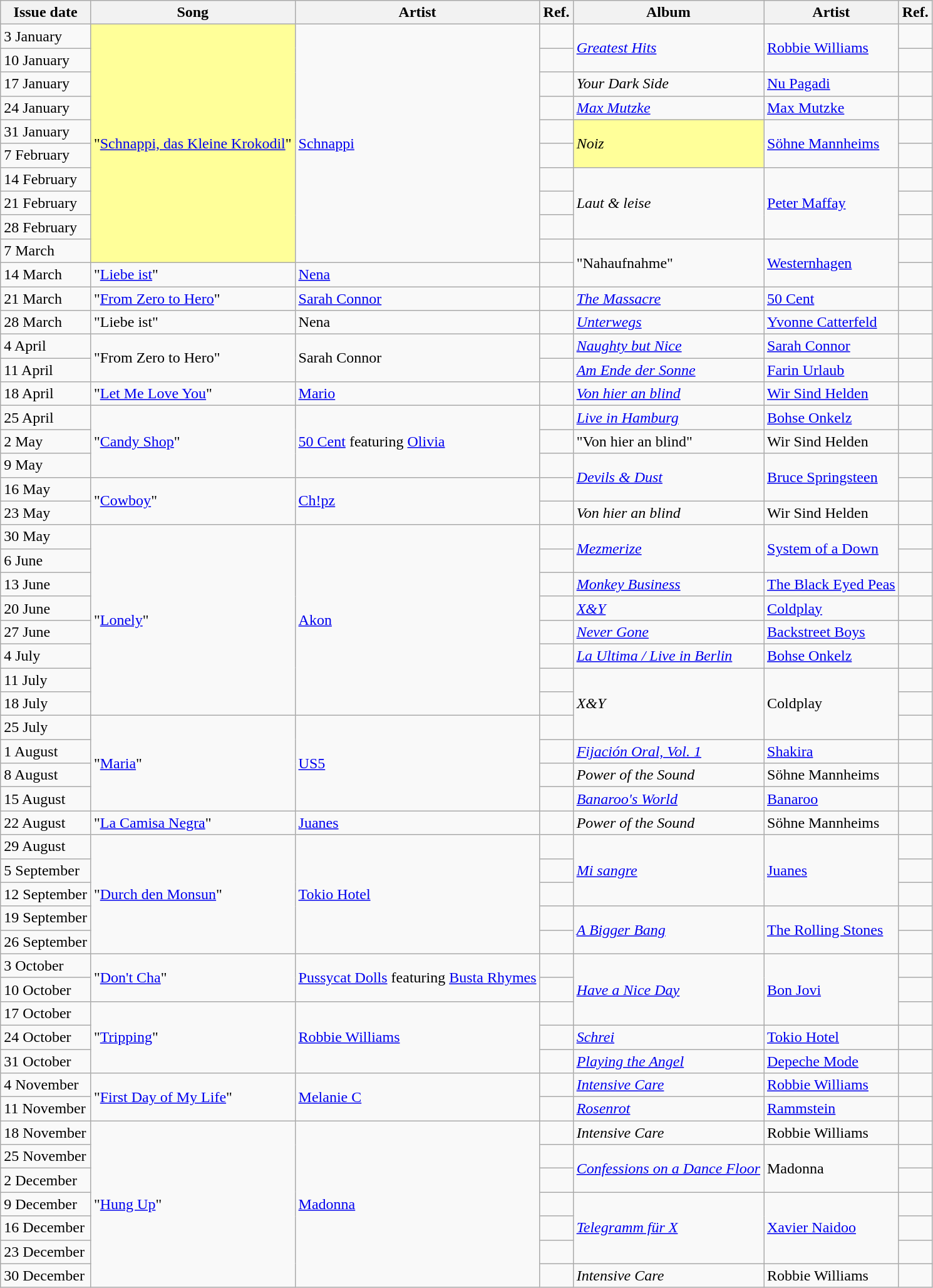<table class="sortable wikitable">
<tr>
<th>Issue date</th>
<th>Song</th>
<th>Artist</th>
<th>Ref.</th>
<th>Album</th>
<th>Artist</th>
<th>Ref.</th>
</tr>
<tr>
<td>3 January</td>
<td bgcolor=#FFFF99 rowspan="10">"<a href='#'>Schnappi, das Kleine Krokodil</a>"</td>
<td rowspan="10"><a href='#'>Schnappi</a></td>
<td align="center"></td>
<td rowspan="2"><em><a href='#'>Greatest Hits</a></em></td>
<td rowspan="2"><a href='#'>Robbie Williams</a></td>
<td align="center"></td>
</tr>
<tr>
<td>10 January</td>
<td align="center"></td>
<td align="center"></td>
</tr>
<tr>
<td>17 January</td>
<td align="center"></td>
<td><em>Your Dark Side</em></td>
<td><a href='#'>Nu Pagadi</a></td>
<td align="center"></td>
</tr>
<tr>
<td>24 January</td>
<td align="center"></td>
<td><em><a href='#'>Max Mutzke</a></em></td>
<td><a href='#'>Max Mutzke</a></td>
<td align="center"></td>
</tr>
<tr>
<td>31 January</td>
<td align="center"></td>
<td bgcolor=#FFFF99 rowspan="2"><em>Noiz</em></td>
<td rowspan="2"><a href='#'>Söhne Mannheims</a></td>
<td align="center"></td>
</tr>
<tr>
<td>7 February</td>
<td align="center"></td>
<td align="center"></td>
</tr>
<tr>
<td>14 February</td>
<td align="center"></td>
<td rowspan="3"><em>Laut & leise</em></td>
<td rowspan="3"><a href='#'>Peter Maffay</a></td>
<td align="center"></td>
</tr>
<tr>
<td>21 February</td>
<td align="center"></td>
<td align="center"></td>
</tr>
<tr>
<td>28 February</td>
<td align="center"></td>
<td align="center"></td>
</tr>
<tr>
<td>7 March</td>
<td align="center"></td>
<td rowspan="2">"Nahaufnahme"</td>
<td rowspan="2"><a href='#'>Westernhagen</a></td>
<td align="center"></td>
</tr>
<tr>
<td>14 March</td>
<td>"<a href='#'>Liebe ist</a>"</td>
<td><a href='#'>Nena</a></td>
<td align="center"></td>
<td align="center"></td>
</tr>
<tr>
<td>21 March</td>
<td>"<a href='#'>From Zero to Hero</a>"</td>
<td><a href='#'>Sarah Connor</a></td>
<td align="center"></td>
<td><em><a href='#'>The Massacre</a></em></td>
<td><a href='#'>50 Cent</a></td>
<td align="center"></td>
</tr>
<tr>
<td>28 March</td>
<td>"Liebe ist"</td>
<td>Nena</td>
<td align="center"></td>
<td><em><a href='#'>Unterwegs</a></em></td>
<td><a href='#'>Yvonne Catterfeld</a></td>
<td align="center"></td>
</tr>
<tr>
<td>4 April</td>
<td rowspan="2">"From Zero to Hero"</td>
<td rowspan="2">Sarah Connor</td>
<td align="center"></td>
<td><em><a href='#'>Naughty but Nice</a></em></td>
<td><a href='#'>Sarah Connor</a></td>
<td align="center"></td>
</tr>
<tr>
<td>11 April</td>
<td align="center"></td>
<td><em><a href='#'>Am Ende der Sonne</a></em></td>
<td><a href='#'>Farin Urlaub</a></td>
<td align="center"></td>
</tr>
<tr>
<td>18 April</td>
<td>"<a href='#'>Let Me Love You</a>"</td>
<td><a href='#'>Mario</a></td>
<td align="center"></td>
<td><em><a href='#'>Von hier an blind</a></em></td>
<td><a href='#'>Wir Sind Helden</a></td>
<td align="center"></td>
</tr>
<tr>
<td>25 April</td>
<td rowspan="3">"<a href='#'>Candy Shop</a>"</td>
<td rowspan="3"><a href='#'>50 Cent</a> featuring <a href='#'>Olivia</a></td>
<td align="center"></td>
<td><em><a href='#'>Live in Hamburg</a></em></td>
<td><a href='#'>Bohse Onkelz</a></td>
<td align="center"></td>
</tr>
<tr>
<td>2 May</td>
<td align="center"></td>
<td>"Von hier an blind"</td>
<td>Wir Sind Helden</td>
<td align="center"></td>
</tr>
<tr>
<td>9 May</td>
<td align="center"></td>
<td rowspan="2"><em><a href='#'>Devils & Dust</a></em></td>
<td rowspan="2"><a href='#'>Bruce Springsteen</a></td>
<td align="center"></td>
</tr>
<tr>
<td>16 May</td>
<td rowspan="2">"<a href='#'>Cowboy</a>"</td>
<td rowspan="2"><a href='#'>Ch!pz</a></td>
<td align="center"></td>
<td align="center"></td>
</tr>
<tr>
<td>23 May</td>
<td align="center"></td>
<td><em>Von hier an blind</em></td>
<td>Wir Sind Helden</td>
<td align="center"></td>
</tr>
<tr>
<td>30 May</td>
<td rowspan="8">"<a href='#'>Lonely</a>"</td>
<td rowspan="8"><a href='#'>Akon</a></td>
<td align="center"></td>
<td rowspan="2"><em><a href='#'>Mezmerize</a></em></td>
<td rowspan="2"><a href='#'>System of a Down</a></td>
<td align="center"></td>
</tr>
<tr>
<td>6 June</td>
<td align="center"></td>
<td align="center"></td>
</tr>
<tr>
<td>13 June</td>
<td align="center"></td>
<td><em><a href='#'>Monkey Business</a></em></td>
<td><a href='#'>The Black Eyed Peas</a></td>
<td align="center"></td>
</tr>
<tr>
<td>20 June</td>
<td align="center"></td>
<td><em><a href='#'>X&Y</a></em></td>
<td><a href='#'>Coldplay</a></td>
<td align="center"></td>
</tr>
<tr>
<td>27 June</td>
<td align="center"></td>
<td><em><a href='#'>Never Gone</a></em></td>
<td><a href='#'>Backstreet Boys</a></td>
<td align="center"></td>
</tr>
<tr>
<td>4 July</td>
<td align="center"></td>
<td><em><a href='#'>La Ultima / Live in Berlin</a></em></td>
<td><a href='#'>Bohse Onkelz</a></td>
<td align="center"></td>
</tr>
<tr>
<td>11 July</td>
<td align="center"></td>
<td rowspan="3"><em>X&Y</em></td>
<td rowspan="3">Coldplay</td>
<td align="center"></td>
</tr>
<tr>
<td>18 July</td>
<td align="center"></td>
<td align="center"></td>
</tr>
<tr>
<td>25 July</td>
<td rowspan="4">"<a href='#'>Maria</a>"</td>
<td rowspan="4"><a href='#'>US5</a></td>
<td align="center"></td>
<td align="center"></td>
</tr>
<tr>
<td>1 August</td>
<td align="center"></td>
<td><em><a href='#'>Fijación Oral, Vol. 1</a></em></td>
<td><a href='#'>Shakira</a></td>
<td align="center"></td>
</tr>
<tr>
<td>8 August</td>
<td align="center"></td>
<td><em>Power of the Sound</em></td>
<td>Söhne Mannheims</td>
<td align="center"></td>
</tr>
<tr>
<td>15 August</td>
<td align="center"></td>
<td><em><a href='#'>Banaroo's World</a></em></td>
<td><a href='#'>Banaroo</a></td>
<td align="center"></td>
</tr>
<tr>
<td>22 August</td>
<td>"<a href='#'>La Camisa Negra</a>"</td>
<td><a href='#'>Juanes</a></td>
<td align="center"></td>
<td><em>Power of the Sound</em></td>
<td>Söhne Mannheims</td>
<td align="center"></td>
</tr>
<tr>
<td>29 August</td>
<td rowspan="5">"<a href='#'>Durch den Monsun</a>"</td>
<td rowspan="5"><a href='#'>Tokio Hotel</a></td>
<td align="center"></td>
<td rowspan="3"><em><a href='#'>Mi sangre</a></em></td>
<td rowspan="3"><a href='#'>Juanes</a></td>
<td align="center"></td>
</tr>
<tr>
<td>5 September</td>
<td align="center"></td>
<td align="center"></td>
</tr>
<tr>
<td>12 September</td>
<td align="center"></td>
<td align="center"></td>
</tr>
<tr>
<td>19 September</td>
<td align="center"></td>
<td rowspan="2"><em><a href='#'>A Bigger Bang</a></em></td>
<td rowspan="2"><a href='#'>The Rolling Stones</a></td>
<td align="center"></td>
</tr>
<tr>
<td>26 September</td>
<td align="center"></td>
<td align="center"></td>
</tr>
<tr>
<td>3 October</td>
<td rowspan="2">"<a href='#'>Don't Cha</a>"</td>
<td rowspan="2"><a href='#'>Pussycat Dolls</a> featuring <a href='#'>Busta Rhymes</a></td>
<td align="center"></td>
<td rowspan="3"><em><a href='#'>Have a Nice Day</a></em></td>
<td rowspan="3"><a href='#'>Bon Jovi</a></td>
<td align="center"></td>
</tr>
<tr>
<td>10 October</td>
<td align="center"></td>
<td align="center"></td>
</tr>
<tr>
<td>17 October</td>
<td rowspan="3">"<a href='#'>Tripping</a>"</td>
<td rowspan="3"><a href='#'>Robbie Williams</a></td>
<td align="center"></td>
<td align="center"></td>
</tr>
<tr>
<td>24 October</td>
<td align="center"></td>
<td><em><a href='#'>Schrei</a></em></td>
<td><a href='#'>Tokio Hotel</a></td>
<td align="center"></td>
</tr>
<tr>
<td>31 October</td>
<td align="center"></td>
<td><em><a href='#'>Playing the Angel</a></em></td>
<td><a href='#'>Depeche Mode</a></td>
<td align="center"></td>
</tr>
<tr>
<td>4 November</td>
<td rowspan="2">"<a href='#'>First Day of My Life</a>"</td>
<td rowspan="2"><a href='#'>Melanie C</a></td>
<td align="center"></td>
<td><em><a href='#'>Intensive Care</a></em></td>
<td><a href='#'>Robbie Williams</a></td>
<td align="center"></td>
</tr>
<tr>
<td>11 November</td>
<td align="center"></td>
<td><em><a href='#'>Rosenrot</a></em></td>
<td><a href='#'>Rammstein</a></td>
<td align="center"></td>
</tr>
<tr>
<td>18 November</td>
<td rowspan="7">"<a href='#'>Hung Up</a>"</td>
<td rowspan="7"><a href='#'>Madonna</a></td>
<td align="center"></td>
<td><em>Intensive Care</em></td>
<td>Robbie Williams</td>
<td align="center"></td>
</tr>
<tr>
<td>25 November</td>
<td align="center"></td>
<td rowspan="2"><em><a href='#'>Confessions on a Dance Floor</a></em></td>
<td rowspan="2">Madonna</td>
<td align="center"></td>
</tr>
<tr>
<td>2 December</td>
<td align="center"></td>
<td align="center"></td>
</tr>
<tr>
<td>9 December</td>
<td align="center"></td>
<td rowspan="3"><em><a href='#'>Telegramm für X</a></em></td>
<td rowspan="3"><a href='#'>Xavier Naidoo</a></td>
<td align="center"></td>
</tr>
<tr>
<td>16 December</td>
<td align="center"></td>
<td align="center"></td>
</tr>
<tr>
<td>23 December</td>
<td align="center"></td>
<td align="center"></td>
</tr>
<tr>
<td>30 December</td>
<td align="center"></td>
<td><em>Intensive Care</em></td>
<td>Robbie Williams</td>
<td align="center"></td>
</tr>
</table>
